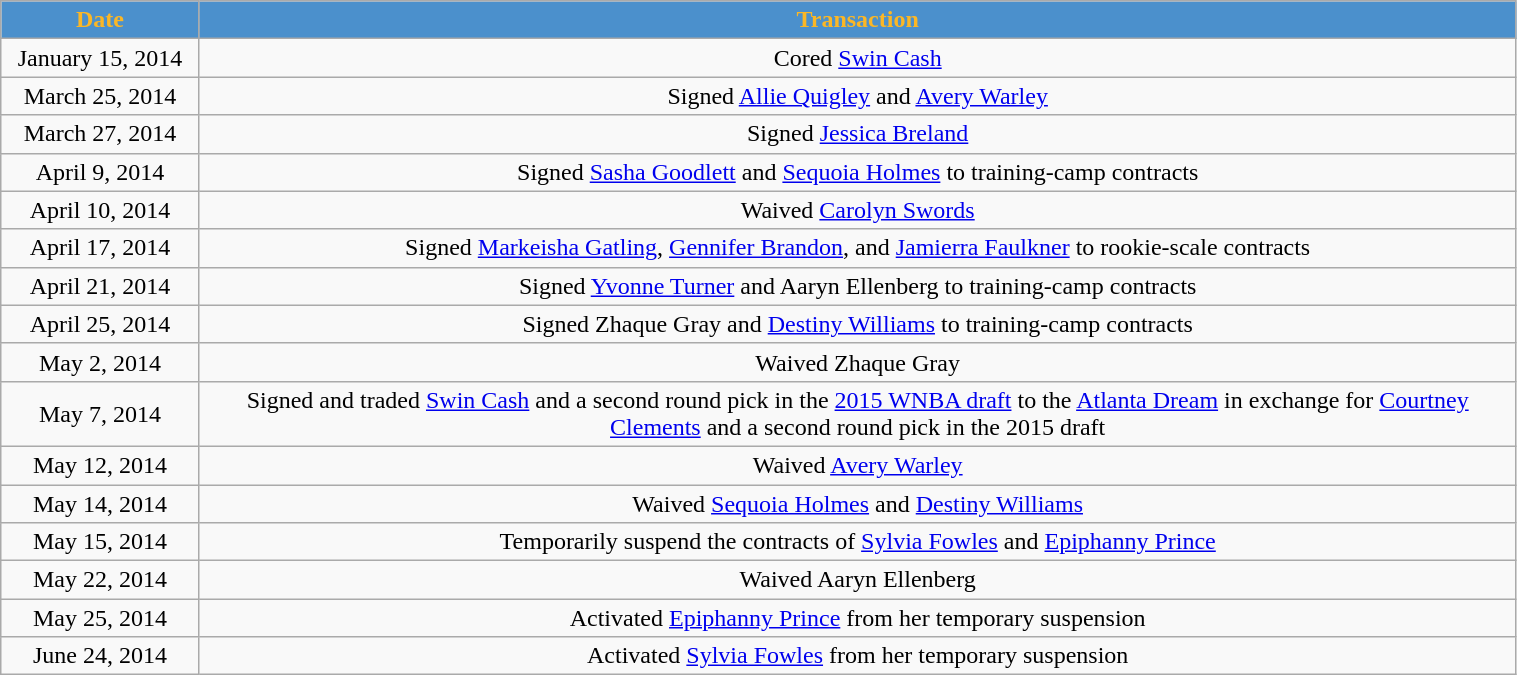<table class="wikitable" style="width:80%; text-align:center;">
<tr>
<th style="background:#4b90cc; color:#Fbb726" width=125">Date</th>
<th style="background:#4b90cc; color:#Fbb726" colspan=2>Transaction</th>
</tr>
<tr>
<td>January 15, 2014</td>
<td>Cored <a href='#'>Swin Cash</a></td>
</tr>
<tr>
<td>March 25, 2014</td>
<td>Signed <a href='#'>Allie Quigley</a> and <a href='#'>Avery Warley</a></td>
</tr>
<tr>
<td>March 27, 2014</td>
<td>Signed <a href='#'>Jessica Breland</a></td>
</tr>
<tr>
<td>April 9, 2014</td>
<td>Signed <a href='#'>Sasha Goodlett</a> and <a href='#'>Sequoia Holmes</a> to training-camp contracts</td>
</tr>
<tr>
<td>April 10, 2014</td>
<td>Waived <a href='#'>Carolyn Swords</a></td>
</tr>
<tr>
<td>April 17, 2014</td>
<td>Signed <a href='#'>Markeisha Gatling</a>, <a href='#'>Gennifer Brandon</a>, and <a href='#'>Jamierra Faulkner</a> to rookie-scale contracts</td>
</tr>
<tr>
<td>April 21, 2014</td>
<td>Signed <a href='#'>Yvonne Turner</a> and Aaryn Ellenberg to training-camp contracts</td>
</tr>
<tr>
<td>April 25, 2014</td>
<td>Signed Zhaque Gray and <a href='#'>Destiny Williams</a> to training-camp contracts</td>
</tr>
<tr>
<td>May 2, 2014</td>
<td>Waived Zhaque Gray</td>
</tr>
<tr>
<td>May 7, 2014</td>
<td>Signed and traded <a href='#'>Swin Cash</a> and a second round pick in the <a href='#'>2015 WNBA draft</a> to the <a href='#'>Atlanta Dream</a> in exchange for <a href='#'>Courtney Clements</a> and a second round pick in the 2015 draft</td>
</tr>
<tr>
<td>May 12, 2014</td>
<td>Waived <a href='#'>Avery Warley</a></td>
</tr>
<tr>
<td>May 14, 2014</td>
<td>Waived <a href='#'>Sequoia Holmes</a> and <a href='#'>Destiny Williams</a></td>
</tr>
<tr>
<td>May 15, 2014</td>
<td>Temporarily suspend the contracts of <a href='#'>Sylvia Fowles</a> and <a href='#'>Epiphanny Prince</a></td>
</tr>
<tr>
<td>May 22, 2014</td>
<td>Waived Aaryn Ellenberg</td>
</tr>
<tr>
<td>May 25, 2014</td>
<td>Activated <a href='#'>Epiphanny Prince</a> from her temporary suspension</td>
</tr>
<tr>
<td>June 24, 2014</td>
<td>Activated <a href='#'>Sylvia Fowles</a> from her temporary suspension</td>
</tr>
</table>
